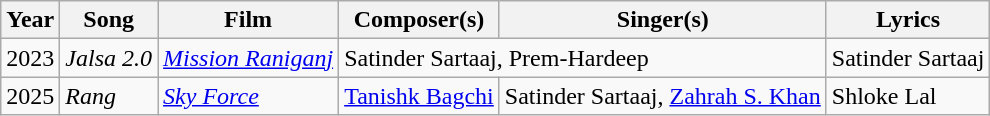<table class="wikitable">
<tr>
<th>Year</th>
<th>Song</th>
<th>Film</th>
<th>Composer(s)</th>
<th>Singer(s)</th>
<th>Lyrics</th>
</tr>
<tr>
<td>2023</td>
<td><em>Jalsa 2.0</em></td>
<td><em><a href='#'>Mission Raniganj</a></em></td>
<td colspan=2>Satinder Sartaaj, Prem-Hardeep</td>
<td>Satinder Sartaaj</td>
</tr>
<tr>
<td>2025</td>
<td><em>Rang</em></td>
<td><em><a href='#'>Sky Force</a></em></td>
<td><a href='#'>Tanishk Bagchi</a></td>
<td>Satinder Sartaaj, <a href='#'>Zahrah S. Khan</a></td>
<td>Shloke Lal</td>
</tr>
</table>
